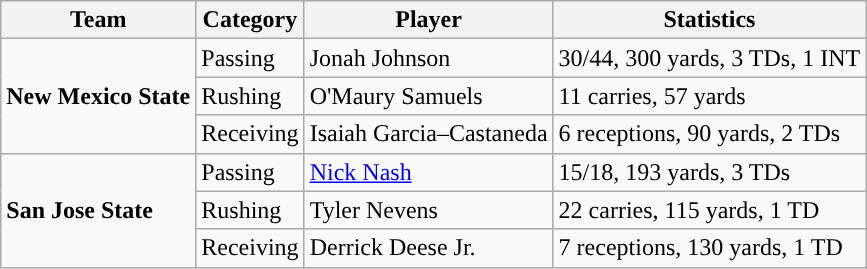<table class="wikitable" style="float: left;">
<tr>
<th>Team</th>
<th>Category</th>
<th>Player</th>
<th>Statistics</th>
</tr>
<tr>
<td rowspan=3><strong>New Mexico State</strong></td>
<td>Passing</td>
<td>Jonah Johnson</td>
<td>30/44, 300 yards, 3 TDs, 1 INT</td>
</tr>
<tr>
<td>Rushing</td>
<td>O'Maury Samuels</td>
<td>11 carries, 57 yards</td>
</tr>
<tr>
<td>Receiving</td>
<td>Isaiah Garcia–Castaneda</td>
<td>6 receptions, 90 yards, 2 TDs</td>
</tr>
<tr>
<td rowspan=3><strong>San Jose State</strong></td>
<td>Passing</td>
<td><a href='#'>Nick Nash</a></td>
<td>15/18, 193 yards, 3 TDs</td>
</tr>
<tr>
<td>Rushing</td>
<td>Tyler Nevens</td>
<td>22 carries, 115 yards, 1 TD</td>
</tr>
<tr>
<td>Receiving</td>
<td>Derrick Deese Jr.</td>
<td>7 receptions, 130 yards, 1 TD</td>
</tr>
</table>
